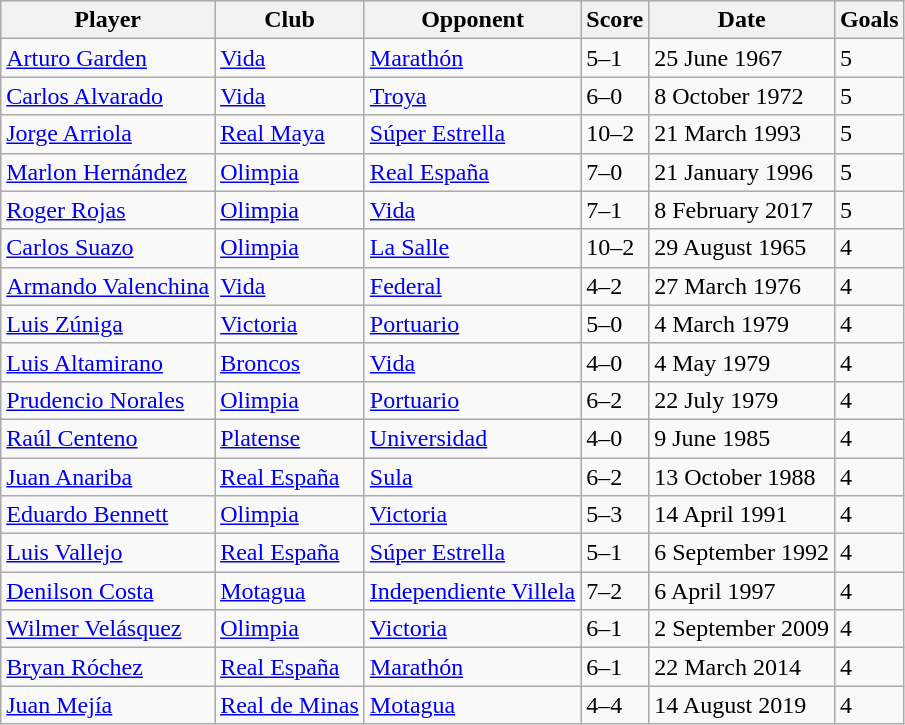<table class="wikitable">
<tr>
<th>Player</th>
<th>Club</th>
<th>Opponent</th>
<th>Score</th>
<th>Date</th>
<th>Goals</th>
</tr>
<tr>
<td> <a href='#'>Arturo Garden</a></td>
<td><a href='#'>Vida</a></td>
<td><a href='#'>Marathón</a></td>
<td>5–1</td>
<td>25 June 1967</td>
<td>5</td>
</tr>
<tr>
<td> <a href='#'>Carlos Alvarado</a></td>
<td><a href='#'>Vida</a></td>
<td><a href='#'>Troya</a></td>
<td>6–0</td>
<td>8 October 1972</td>
<td>5</td>
</tr>
<tr>
<td> <a href='#'>Jorge Arriola</a></td>
<td><a href='#'>Real Maya</a></td>
<td><a href='#'>Súper Estrella</a></td>
<td>10–2</td>
<td>21 March 1993</td>
<td>5</td>
</tr>
<tr>
<td> <a href='#'>Marlon Hernández</a></td>
<td><a href='#'>Olimpia</a></td>
<td><a href='#'>Real España</a></td>
<td>7–0</td>
<td>21 January 1996</td>
<td>5</td>
</tr>
<tr>
<td> <a href='#'>Roger Rojas</a></td>
<td><a href='#'>Olimpia</a></td>
<td><a href='#'>Vida</a></td>
<td>7–1</td>
<td>8 February 2017</td>
<td>5</td>
</tr>
<tr>
<td> <a href='#'>Carlos Suazo</a></td>
<td><a href='#'>Olimpia</a></td>
<td><a href='#'>La Salle</a></td>
<td>10–2</td>
<td>29 August 1965</td>
<td>4</td>
</tr>
<tr>
<td> <a href='#'>Armando Valenchina</a></td>
<td><a href='#'>Vida</a></td>
<td><a href='#'>Federal</a></td>
<td>4–2</td>
<td>27 March 1976</td>
<td>4</td>
</tr>
<tr>
<td> <a href='#'>Luis Zúniga</a></td>
<td><a href='#'>Victoria</a></td>
<td><a href='#'>Portuario</a></td>
<td>5–0</td>
<td>4 March 1979</td>
<td>4</td>
</tr>
<tr>
<td> <a href='#'>Luis Altamirano</a></td>
<td><a href='#'>Broncos</a></td>
<td><a href='#'>Vida</a></td>
<td>4–0</td>
<td>4 May 1979</td>
<td>4</td>
</tr>
<tr>
<td> <a href='#'>Prudencio Norales</a></td>
<td><a href='#'>Olimpia</a></td>
<td><a href='#'>Portuario</a></td>
<td>6–2</td>
<td>22 July 1979</td>
<td>4</td>
</tr>
<tr>
<td> <a href='#'>Raúl Centeno</a></td>
<td><a href='#'>Platense</a></td>
<td><a href='#'>Universidad</a></td>
<td>4–0</td>
<td>9 June 1985</td>
<td>4</td>
</tr>
<tr>
<td> <a href='#'>Juan Anariba</a></td>
<td><a href='#'>Real España</a></td>
<td><a href='#'>Sula</a></td>
<td>6–2</td>
<td>13 October 1988</td>
<td>4</td>
</tr>
<tr>
<td> <a href='#'>Eduardo Bennett</a></td>
<td><a href='#'>Olimpia</a></td>
<td><a href='#'>Victoria</a></td>
<td>5–3</td>
<td>14 April 1991</td>
<td>4</td>
</tr>
<tr>
<td> <a href='#'>Luis Vallejo</a></td>
<td><a href='#'>Real España</a></td>
<td><a href='#'>Súper Estrella</a></td>
<td>5–1</td>
<td>6 September 1992</td>
<td>4</td>
</tr>
<tr>
<td> <a href='#'>Denilson Costa</a></td>
<td><a href='#'>Motagua</a></td>
<td><a href='#'>Independiente Villela</a></td>
<td>7–2</td>
<td>6 April 1997</td>
<td>4</td>
</tr>
<tr>
<td> <a href='#'>Wilmer Velásquez</a></td>
<td><a href='#'>Olimpia</a></td>
<td><a href='#'>Victoria</a></td>
<td>6–1</td>
<td>2 September 2009</td>
<td>4</td>
</tr>
<tr>
<td> <a href='#'>Bryan Róchez</a></td>
<td><a href='#'>Real España</a></td>
<td><a href='#'>Marathón</a></td>
<td>6–1</td>
<td>22 March 2014</td>
<td>4</td>
</tr>
<tr>
<td> <a href='#'>Juan Mejía</a></td>
<td><a href='#'>Real de Minas</a></td>
<td><a href='#'>Motagua</a></td>
<td>4–4</td>
<td>14 August 2019</td>
<td>4</td>
</tr>
</table>
